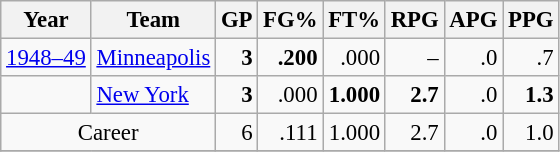<table class="wikitable sortable" style="font-size:95%; text-align:right;">
<tr>
<th>Year</th>
<th>Team</th>
<th>GP</th>
<th>FG%</th>
<th>FT%</th>
<th>RPG</th>
<th>APG</th>
<th>PPG</th>
</tr>
<tr>
<td style="text-align:left;"><a href='#'>1948–49</a></td>
<td style="text-align:left;"><a href='#'>Minneapolis</a></td>
<td><strong>3</strong></td>
<td><strong>.200</strong></td>
<td>.000</td>
<td>–</td>
<td>.0</td>
<td>.7</td>
</tr>
<tr>
<td style="text-align:left;"></td>
<td style="text-align:left;"><a href='#'>New York</a></td>
<td><strong>3</strong></td>
<td>.000</td>
<td><strong>1.000</strong></td>
<td><strong>2.7</strong></td>
<td>.0</td>
<td><strong>1.3</strong></td>
</tr>
<tr>
<td style="text-align:center;" colspan="2">Career</td>
<td>6</td>
<td>.111</td>
<td>1.000</td>
<td>2.7</td>
<td>.0</td>
<td>1.0</td>
</tr>
<tr>
</tr>
</table>
